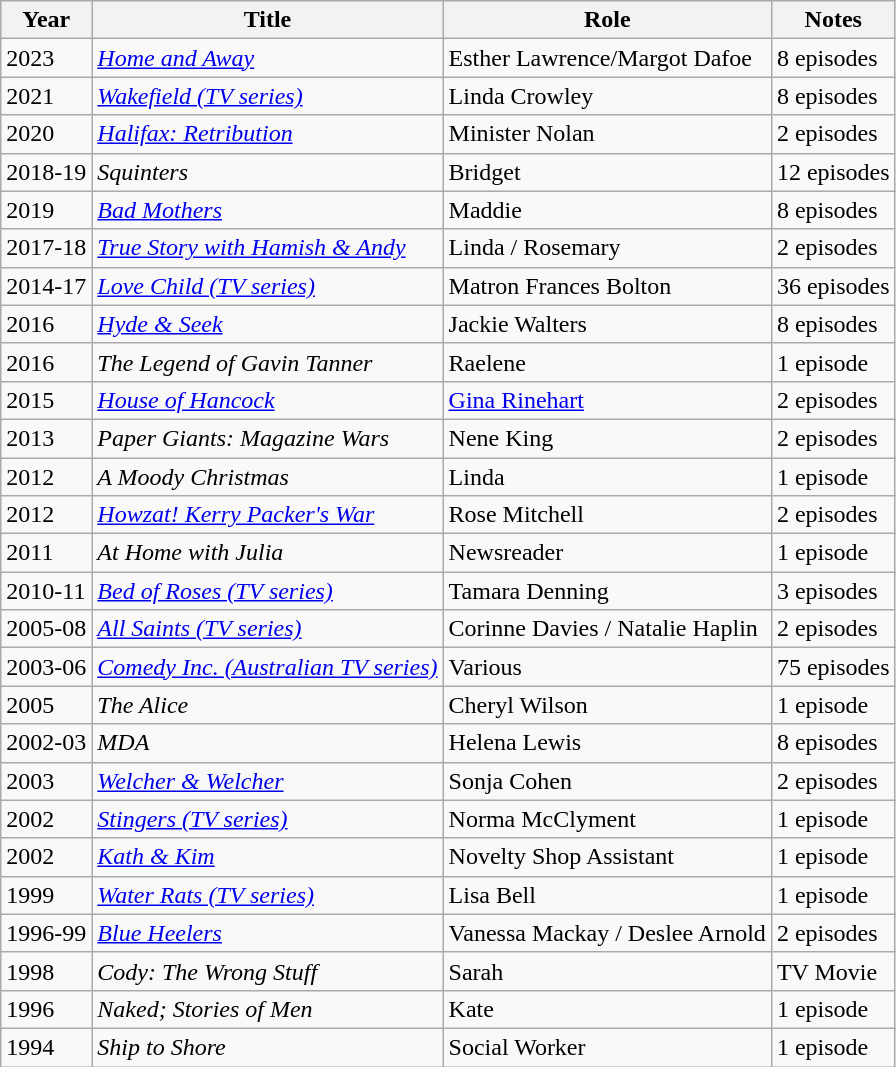<table class="wikitable">
<tr>
<th>Year</th>
<th>Title</th>
<th>Role</th>
<th>Notes</th>
</tr>
<tr>
<td>2023</td>
<td><em><a href='#'>Home and Away</a></em></td>
<td>Esther Lawrence/Margot Dafoe</td>
<td>8 episodes</td>
</tr>
<tr>
<td>2021</td>
<td><em><a href='#'>Wakefield (TV series)</a></em></td>
<td>Linda Crowley</td>
<td>8 episodes</td>
</tr>
<tr>
<td>2020</td>
<td><em><a href='#'>Halifax: Retribution</a></em></td>
<td>Minister Nolan</td>
<td>2 episodes</td>
</tr>
<tr>
<td>2018-19</td>
<td><em>Squinters</em></td>
<td>Bridget</td>
<td>12 episodes</td>
</tr>
<tr>
<td>2019</td>
<td><em><a href='#'>Bad Mothers</a></em></td>
<td>Maddie</td>
<td>8 episodes</td>
</tr>
<tr>
<td>2017-18</td>
<td><em><a href='#'>True Story with Hamish & Andy</a></em></td>
<td>Linda / Rosemary</td>
<td>2 episodes</td>
</tr>
<tr>
<td>2014-17</td>
<td><em><a href='#'>Love Child (TV series)</a></em></td>
<td>Matron Frances Bolton</td>
<td>36 episodes</td>
</tr>
<tr>
<td>2016</td>
<td><em><a href='#'>Hyde & Seek</a></em></td>
<td>Jackie Walters</td>
<td>8 episodes</td>
</tr>
<tr>
<td>2016</td>
<td><em>The Legend of Gavin Tanner</em></td>
<td>Raelene</td>
<td>1 episode</td>
</tr>
<tr>
<td>2015</td>
<td><em><a href='#'>House of Hancock</a></em></td>
<td><a href='#'>Gina Rinehart</a></td>
<td>2 episodes</td>
</tr>
<tr>
<td>2013</td>
<td><em>Paper Giants: Magazine Wars</em></td>
<td>Nene King</td>
<td>2 episodes</td>
</tr>
<tr>
<td>2012</td>
<td><em>A Moody Christmas</em></td>
<td>Linda</td>
<td>1 episode</td>
</tr>
<tr>
<td>2012</td>
<td><em><a href='#'>Howzat! Kerry Packer's War</a></em></td>
<td>Rose Mitchell</td>
<td>2 episodes</td>
</tr>
<tr>
<td>2011</td>
<td><em>At Home with Julia</em></td>
<td>Newsreader</td>
<td>1 episode</td>
</tr>
<tr>
<td>2010-11</td>
<td><em><a href='#'>Bed of Roses (TV series)</a></em></td>
<td>Tamara Denning</td>
<td>3 episodes</td>
</tr>
<tr>
<td>2005-08</td>
<td><em><a href='#'>All Saints (TV series)</a></em></td>
<td>Corinne Davies / Natalie Haplin</td>
<td>2 episodes</td>
</tr>
<tr>
<td>2003-06</td>
<td><em><a href='#'>Comedy Inc. (Australian TV series)</a></em></td>
<td>Various</td>
<td>75 episodes</td>
</tr>
<tr>
<td>2005</td>
<td><em>The Alice</em></td>
<td>Cheryl Wilson</td>
<td>1 episode</td>
</tr>
<tr>
<td>2002-03</td>
<td><em>MDA</em></td>
<td>Helena Lewis</td>
<td>8 episodes</td>
</tr>
<tr>
<td>2003</td>
<td><em><a href='#'>Welcher & Welcher</a></em></td>
<td>Sonja Cohen</td>
<td>2 episodes</td>
</tr>
<tr>
<td>2002</td>
<td><em><a href='#'>Stingers (TV series)</a></em></td>
<td>Norma McClyment</td>
<td>1 episode</td>
</tr>
<tr>
<td>2002</td>
<td><em><a href='#'>Kath & Kim</a></em></td>
<td>Novelty Shop Assistant</td>
<td>1 episode</td>
</tr>
<tr>
<td>1999</td>
<td><em><a href='#'>Water Rats (TV series)</a></em></td>
<td>Lisa Bell</td>
<td>1 episode</td>
</tr>
<tr>
<td>1996-99</td>
<td><em><a href='#'>Blue Heelers</a></em></td>
<td>Vanessa Mackay / Deslee Arnold</td>
<td>2 episodes</td>
</tr>
<tr>
<td>1998</td>
<td><em>Cody: The Wrong Stuff</em></td>
<td>Sarah</td>
<td>TV Movie</td>
</tr>
<tr>
<td>1996</td>
<td><em>Naked; Stories of Men</em></td>
<td>Kate</td>
<td>1 episode</td>
</tr>
<tr>
<td>1994</td>
<td><em>Ship to Shore</em></td>
<td>Social Worker</td>
<td>1 episode</td>
</tr>
</table>
